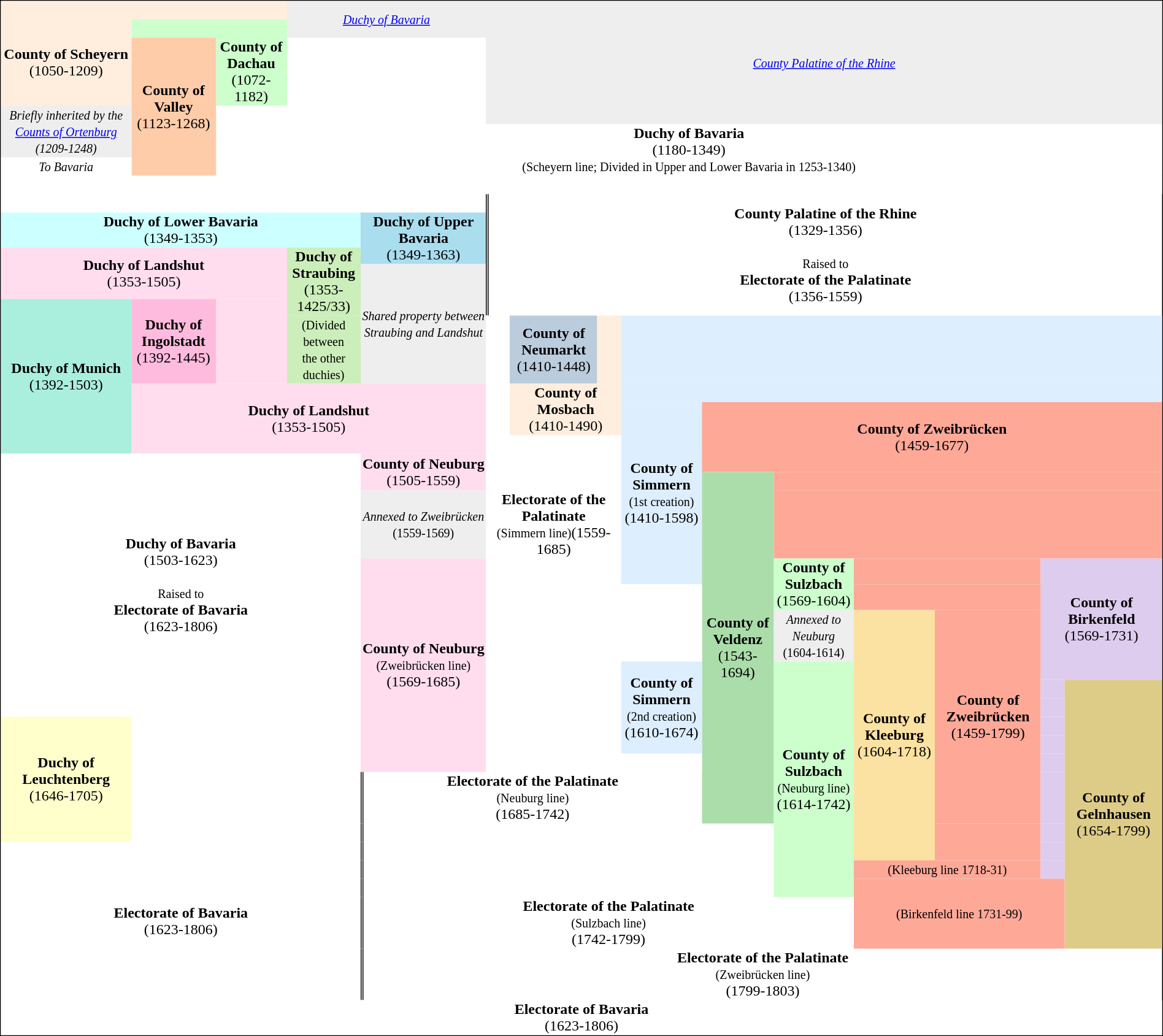<table style="margin:auto; border-spacing:0; border:1px solid black; text-align:center;">
<tr>
<td colspan=3 style="background: #fed;">      </td>
<td colspan=2 rowspan=3 style="background: #eee;"><small><em><a href='#'>Duchy of Bavaria</a></em></small></td>
<td colspan=10 rowspan=6 style="background: #eee;"><small><em><a href='#'>County Palatine of the Rhine</a></em></small></td>
</tr>
<tr>
<td colspan=1 rowspan=4 style="background: #fed;"><strong>County of Scheyern</strong><br>(1050-1209)</td>
<td colspan=2 style="background: #cfc;">      </td>
</tr>
<tr>
<td colspan=1 rowspan="6" style="background: #fca;"><strong>County of Valley</strong><br>(1123-1268)</td>
<td colspan=1 rowspan="2" style="background: #cfc;"><strong>County of Dachau</strong><br>(1072-1182)</td>
</tr>
<tr>
<td colspan=2 style="background: #fff;">      </td>
</tr>
<tr>
<td colspan=3 rowspan=2 style="background: #fff;">      </td>
</tr>
<tr>
<td colspan=1 rowspan="2" style="background: #eee;"><small><em>Briefly inherited by the <a href='#'>Counts of Ortenburg</a><br>(1209-1248)</em></small></td>
</tr>
<tr>
<td colspan=14 rowspan="2" style="background: #fff;"><strong>Duchy of Bavaria</strong><br>(1180-1349)<br><small>(Scheyern line; Divided in <span>Upper</span> and <span>Lower</span> Bavaria in 1253-1340)</small></td>
</tr>
<tr>
<td colspan=1 style="background: #fff;"><small><em>To Bavaria</em></small></td>
</tr>
<tr>
<td colspan=15 style="background: #fff;">      </td>
</tr>
<tr>
<td colspan=5 style="background: #fff;">      </td>
<td colspan=10 rowspan=5 style="border-left: double;"  style="background: #fff;"><strong>County Palatine of the Rhine</strong><br>(1329-1356)<br><br><small>Raised to</small><br><strong>Electorate of the Palatinate</strong><br>(1356-1559)</td>
</tr>
<tr>
<td colspan=4 style="background: #cff;"><strong>Duchy of Lower Bavaria</strong><br>(1349-1353)</td>
<td colspan=1 rowspan="2" style="background: #ade;"><strong>Duchy of Upper Bavaria</strong><br>(1349-1363)</td>
</tr>
<tr>
<td colspan=3 rowspan="2" style="background: #fde;"><strong>Duchy of Landshut</strong><br>(1353-1505)</td>
<td colspan=1 rowspan=3 style="background: #ceb;"><strong>Duchy of<br>Straubing</strong><br>(1353-1425/33)</td>
</tr>
<tr>
<td colspan=1 rowspan=3 style="background: #eee;"><em><small>Shared property between Straubing and Landshut</small></em></td>
</tr>
<tr>
<td colspan=1 rowspan=5 style="background: #aed;"><strong>Duchy of Munich</strong><br>(1392-1503)</td>
<td colspan=1 rowspan=2 style="background: #fbd;"><strong>Duchy of Ingolstadt</strong><br>(1392-1445)</td>
<td colspan=1 rowspan=2 style="background: #fde;">      </td>
</tr>
<tr>
<td colspan=1 style="background: #ceb;"><small>(Divided between<br>the other duchies)</small></td>
<td colspan=1 style="background: #fff;">      </td>
<td colspan=1 style="background: #bcd;"><strong>County of Neumarkt</strong><br>(1410-1448)</td>
<td colspan=1 style="background: #fedf;">      </td>
<td colspan=7 style="background: #def;">      </td>
</tr>
<tr>
<td colspan=4 rowspan=3 style="background: #fde;"><strong>Duchy of Landshut</strong><br>(1353-1505)</td>
<td colspan=1 style="background: #fff;">      </td>
<td colspan=2 rowspan=2 style="background: #fedf;"><strong>County of<br>Mosbach</strong><br>(1410-1490)</td>
<td colspan=7 style="background: #def;">      </td>
</tr>
<tr>
<td colspan=1 style="background: #fff;">      </td>
<td colspan=1 rowspan=6 style="background: #def;"><strong>County of Simmern</strong><br><small>(1st creation)</small><br>(1410-1598)</td>
<td colspan=6 rowspan=3 style="background: #fea898;"><strong>County of Zweibrücken</strong><br>(1459-1677)</td>
</tr>
<tr>
<td colspan=3 style="background: #fff;">      </td>
</tr>
<tr>
<td colspan=4 rowspan=9 style="background: #fff;"><strong>Duchy of Bavaria</strong><br>(1503-1623)<br><br><small>Raised to</small><br><strong>Electorate of Bavaria</strong><br>(1623-1806)</td>
<td colspan=1 rowspan="2" style="background: #fde;"><strong>County of Neuburg</strong><br>(1505-1559)</td>
<td colspan=3 style="background: #fff;">      </td>
</tr>
<tr>
<td colspan=3 style="background: #fff;">      </td>
<td colspan=1 rowspan=12 style="background: #ada;"><strong>County of Veldenz</strong><br>(1543-1694)</td>
<td colspan=5 style="background: #fea898;">      </td>
</tr>
<tr>
<td colspan=1 style="background: #eee;"><small><em>Annexed to Zweibrücken</em><br>(1559-1569)</small></td>
<td colspan=3 style="background: #fff;"><strong>Electorate of the Palatinate</strong><br><small>(<span>Simmern line</span>)</small>(1559-1685)</td>
<td colspan=5 style="background: #fea898;">      </td>
</tr>
<tr>
<td colspan=1 rowspan="9" style="background: #fde;"><strong>County of Neuburg</strong><br><small>(<span>Zweibrücken line</span>)</small><br>(1569-1685)</td>
<td colspan=3 style="background: #fff;">      </td>
<td colspan=1 rowspan="2" style="background: #cfc;"><strong>County of Sulzbach</strong><br>(1569-1604)</td>
<td colspan=2 style="background: #fea898;"></td>
<td colspan=2 rowspan=4 style="background: #dce;"><strong>County of Birkenfeld</strong><br>(1569-1731)</td>
</tr>
<tr>
<td colspan=4 style="background: #fff;">      </td>
<td colspan=2 style="background: #fea898;">      </td>
</tr>
<tr>
<td colspan=4 style="background: #fff;">      </td>
<td colspan=1 style="background: #eee;"><small><em>Annexed to Neuburg</em><br>(1604-1614)</small></td>
<td colspan=1 rowspan=10 style="background: #fbe2a2;"><strong>County of Kleeburg</strong><br>(1604-1718)</td>
<td colspan=1 rowspan=8 style="background: #fea898;"><strong>County of Zweibrücken</strong><br>(1459-1799)</td>
</tr>
<tr>
<td colspan=3 style="background: #fff;">      </td>
<td colspan=1 rowspan=5 style="background: #def;"><strong>County of Simmern</strong><br><small>(2nd creation)</small><br>(1610-1674)</td>
<td colspan=1 rowspan=11 style="background: #cfc;"><strong>County of Sulzbach</strong><br><small>(<span>Neuburg line</span>)</small><br>(1614-1742)</td>
</tr>
<tr>
<td colspan=3 style="background: #fff;">      </td>
<td colspan=1 style="background: #dce;">      </td>
<td colspan=1 rowspan=11 style="background: #dc8;"><strong>County of Gelnhausen</strong><br>(1654-1799)</td>
</tr>
<tr>
<td colspan=3 style="background: #fff;">      </td>
<td colspan=1 style="background: #dce;">      </td>
</tr>
<tr>
<td colspan=1 rowspan=5 style="background: #ffc;"><strong>Duchy of Leuchtenberg</strong><br>(1646-1705)</td>
<td colspan=3 rowspan=5 style="background: #fff;">      </td>
<td colspan=3 style="background: #fff;">      </td>
<td colspan=1 style="background: #dce;">      </td>
</tr>
<tr>
<td colspan=3 style="background: #fff;">      </td>
<td colspan=1 style="background: #dce;">      </td>
</tr>
<tr>
<td colspan=4 style="background: #fff;">      </td>
<td colspan=1 style="background: #dce;">      </td>
</tr>
<tr>
<td colspan=5 style="border-left: double;" "background: #fff;"><strong>Electorate of the Palatinate</strong><br><small>(<span>Neuburg line</span>)</small><br>(1685-1742)</td>
<td colspan=1 style="background: #dce;">      </td>
</tr>
<tr>
<td colspan=6 style="border-left: double;" "background: #fff;">      </td>
<td colspan=1 rowspan=2 style="background: #fea898;">      </td>
<td colspan=1 style="background: #dce;">      </td>
</tr>
<tr>
<td colspan=4 rowspan=5 style="background: #fff;"><strong>Electorate of Bavaria</strong><br>(1623-1806)</td>
<td colspan=6 style="border-left: double;" "background: #fff;">      </td>
<td colspan=1 style="background: #dce;">      </td>
</tr>
<tr>
<td colspan=6 style="border-left: double;" "background: #fff;">      </td>
<td colspan=2 style="background: #fea898;"><small>(<span>Kleeburg line 1718-31</span>)</small></td>
<td colspan=1 style="background: #dce;">      </td>
</tr>
<tr>
<td colspan=6 style="border-left: double;" "background: #fff;">      </td>
<td colspan=3 rowspan=2 style="background: #fea898;"><small>(<span>Birkenfeld line 1731-99</span>)</small></td>
</tr>
<tr>
<td colspan=7 style="border-left: double;" "background: #fff;"><strong>Electorate of the Palatinate</strong><br><small>(<span>Sulzbach line</span>)</small><br>(1742-1799)</td>
</tr>
<tr>
<td colspan=12 style="border-left: double;" "background: #fff;"><strong>Electorate of the Palatinate</strong><br><small>(<span>Zweibrücken line</span>)</small><br>(1799-1803)</td>
</tr>
<tr>
<td colspan=17 style="background: #fff;"><strong>Electorate of Bavaria</strong><br>(1623-1806)</td>
</tr>
<tr>
</tr>
</table>
